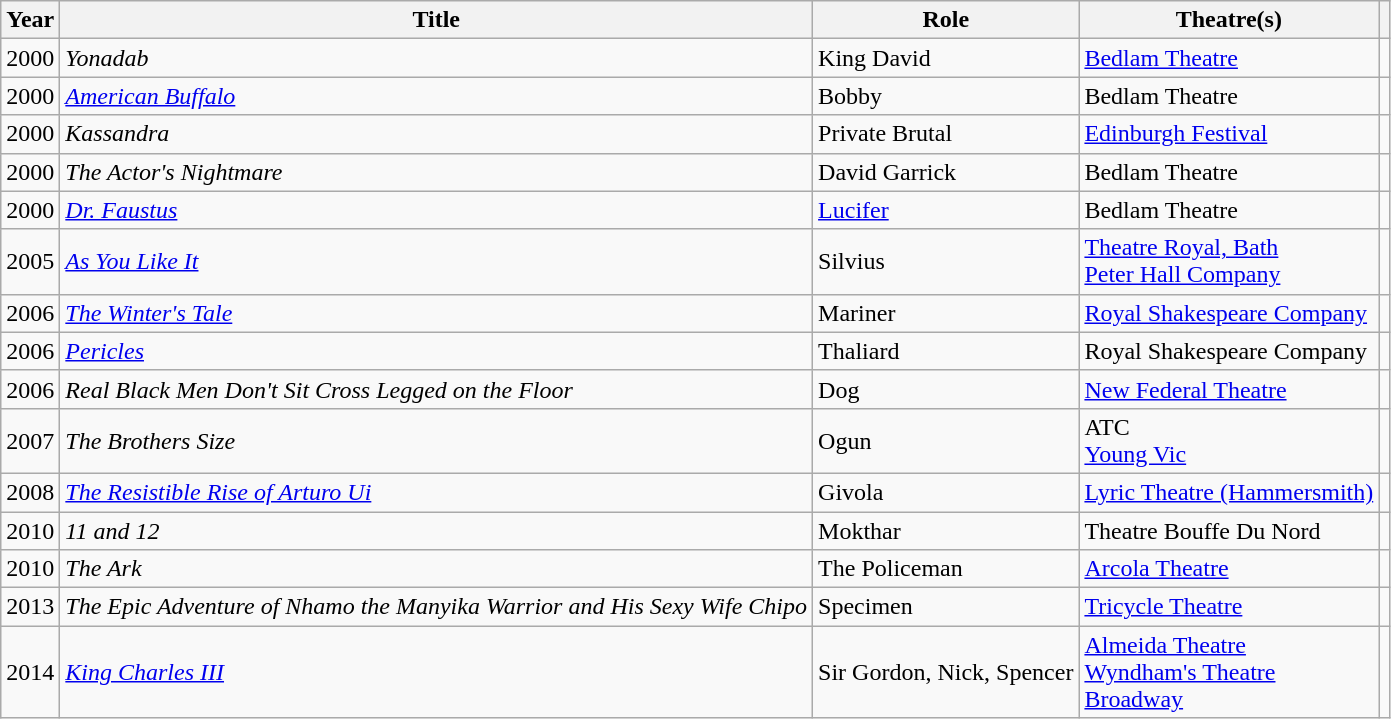<table class="wikitable sortable">
<tr>
<th>Year</th>
<th>Title</th>
<th>Role</th>
<th class="unsortable">Theatre(s)</th>
<th class="unsortable"></th>
</tr>
<tr>
<td>2000</td>
<td><em>Yonadab</em></td>
<td>King David</td>
<td><a href='#'>Bedlam Theatre</a></td>
<td></td>
</tr>
<tr>
<td>2000</td>
<td><em><a href='#'>American Buffalo</a></em></td>
<td>Bobby</td>
<td>Bedlam Theatre</td>
<td></td>
</tr>
<tr>
<td>2000</td>
<td><em>Kassandra</em></td>
<td>Private Brutal</td>
<td><a href='#'>Edinburgh Festival</a></td>
<td></td>
</tr>
<tr>
<td>2000</td>
<td><em>The Actor's Nightmare</em></td>
<td>David Garrick</td>
<td>Bedlam Theatre</td>
<td></td>
</tr>
<tr>
<td>2000</td>
<td><em><a href='#'>Dr. Faustus</a></em></td>
<td><a href='#'>Lucifer</a></td>
<td>Bedlam Theatre</td>
<td></td>
</tr>
<tr>
<td>2005</td>
<td><em><a href='#'>As You Like It</a></em></td>
<td>Silvius</td>
<td><a href='#'>Theatre Royal, Bath</a> <br><a href='#'>Peter Hall Company</a></td>
<td></td>
</tr>
<tr>
<td>2006</td>
<td><em><a href='#'>The Winter's Tale</a></em></td>
<td>Mariner</td>
<td><a href='#'>Royal Shakespeare Company</a></td>
<td></td>
</tr>
<tr>
<td>2006</td>
<td><em><a href='#'>Pericles</a></em></td>
<td>Thaliard</td>
<td>Royal Shakespeare Company</td>
<td></td>
</tr>
<tr>
<td>2006</td>
<td><em>Real Black Men Don't Sit Cross Legged on the Floor</em></td>
<td>Dog</td>
<td><a href='#'>New Federal Theatre</a></td>
<td></td>
</tr>
<tr>
<td>2007</td>
<td><em>The Brothers Size</em></td>
<td>Ogun</td>
<td>ATC <br><a href='#'>Young Vic</a></td>
<td></td>
</tr>
<tr>
<td>2008</td>
<td><em><a href='#'>The Resistible Rise of Arturo Ui</a></em></td>
<td>Givola</td>
<td><a href='#'>Lyric Theatre (Hammersmith)</a></td>
<td></td>
</tr>
<tr>
<td>2010</td>
<td><em>11 and 12</em></td>
<td>Mokthar</td>
<td>Theatre Bouffe Du Nord</td>
<td></td>
</tr>
<tr>
<td>2010</td>
<td><em>The Ark</em></td>
<td>The Policeman</td>
<td><a href='#'>Arcola Theatre</a></td>
<td></td>
</tr>
<tr>
<td>2013</td>
<td><em>The Epic Adventure of Nhamo the Manyika Warrior and His Sexy Wife Chipo</em></td>
<td>Specimen</td>
<td><a href='#'>Tricycle Theatre</a></td>
<td></td>
</tr>
<tr>
<td>2014</td>
<td><em><a href='#'>King Charles III</a></em></td>
<td>Sir Gordon, Nick, Spencer</td>
<td><a href='#'>Almeida Theatre</a> <br><a href='#'>Wyndham's Theatre</a> <br><a href='#'>Broadway</a></td>
<td></td>
</tr>
</table>
